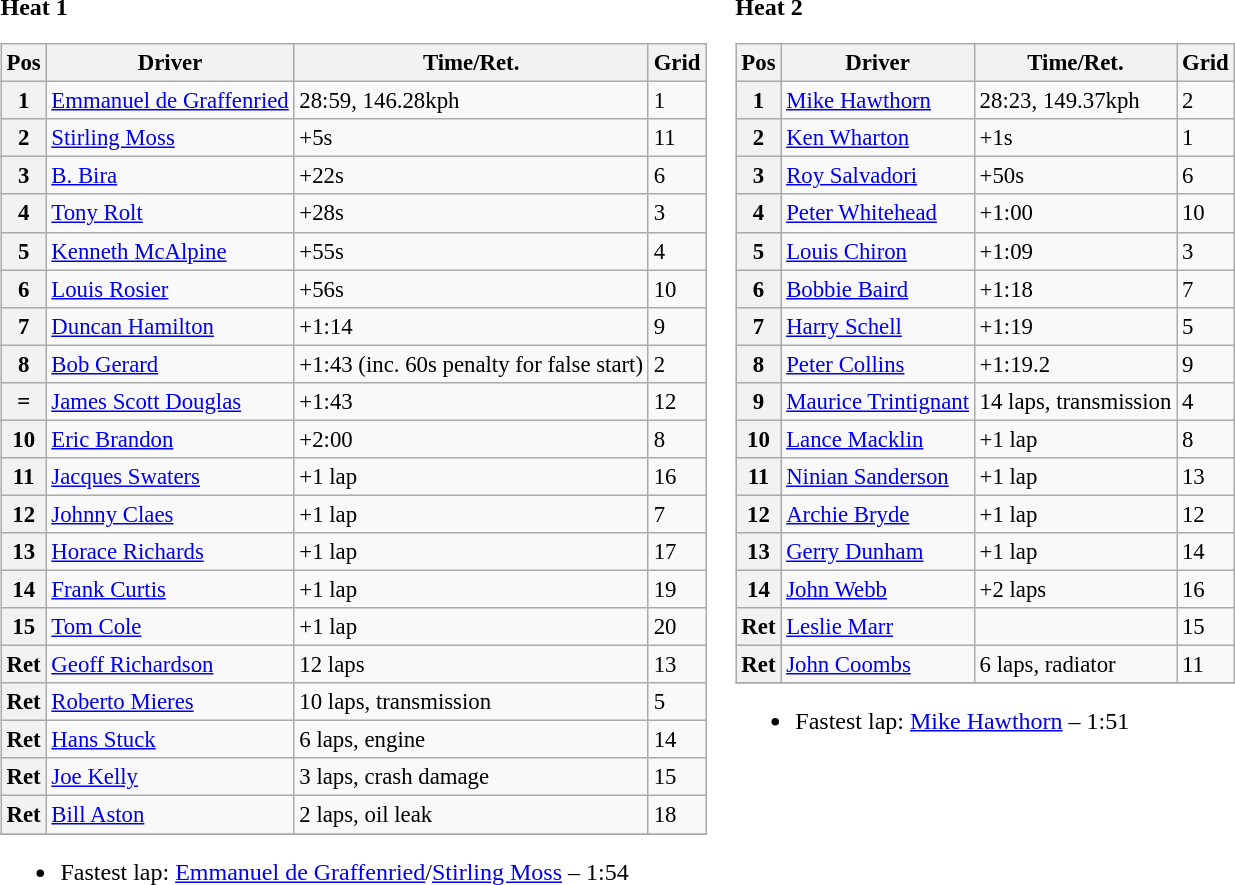<table>
<tr>
<td valign="top"><strong>Heat 1</strong><br><table class="wikitable sortable" style="font-size: 95%;">
<tr>
<th>Pos</th>
<th>Driver</th>
<th>Time/Ret.</th>
<th>Grid</th>
</tr>
<tr>
<th>1</th>
<td> <a href='#'>Emmanuel de Graffenried</a></td>
<td>28:59, 146.28kph</td>
<td>1</td>
</tr>
<tr>
<th>2</th>
<td> <a href='#'>Stirling Moss</a></td>
<td>+5s</td>
<td>11</td>
</tr>
<tr>
<th>3</th>
<td> <a href='#'>B. Bira</a></td>
<td>+22s</td>
<td>6</td>
</tr>
<tr>
<th>4</th>
<td> <a href='#'>Tony Rolt</a></td>
<td>+28s</td>
<td>3</td>
</tr>
<tr>
<th>5</th>
<td> <a href='#'>Kenneth McAlpine</a></td>
<td>+55s</td>
<td>4</td>
</tr>
<tr>
<th>6</th>
<td> <a href='#'>Louis Rosier</a></td>
<td>+56s</td>
<td>10</td>
</tr>
<tr>
<th>7</th>
<td> <a href='#'>Duncan Hamilton</a></td>
<td>+1:14</td>
<td>9</td>
</tr>
<tr>
<th>8</th>
<td> <a href='#'>Bob Gerard</a></td>
<td>+1:43 (inc. 60s penalty for false start)</td>
<td>2</td>
</tr>
<tr>
<th>=</th>
<td> <a href='#'>James Scott Douglas</a></td>
<td>+1:43</td>
<td>12</td>
</tr>
<tr>
<th>10</th>
<td> <a href='#'>Eric Brandon</a></td>
<td>+2:00</td>
<td>8</td>
</tr>
<tr>
<th>11</th>
<td> <a href='#'>Jacques Swaters</a></td>
<td>+1 lap</td>
<td>16</td>
</tr>
<tr>
<th>12</th>
<td> <a href='#'>Johnny Claes</a></td>
<td>+1 lap</td>
<td>7</td>
</tr>
<tr>
<th>13</th>
<td> <a href='#'>Horace Richards</a></td>
<td>+1 lap</td>
<td>17</td>
</tr>
<tr>
<th>14</th>
<td> <a href='#'>Frank Curtis</a></td>
<td>+1 lap</td>
<td>19</td>
</tr>
<tr>
<th>15</th>
<td> <a href='#'>Tom Cole</a></td>
<td>+1 lap</td>
<td>20</td>
</tr>
<tr>
<th>Ret</th>
<td> <a href='#'>Geoff Richardson</a></td>
<td>12 laps</td>
<td>13</td>
</tr>
<tr>
<th>Ret</th>
<td> <a href='#'>Roberto Mieres</a></td>
<td>10 laps, transmission</td>
<td>5</td>
</tr>
<tr>
<th>Ret</th>
<td> <a href='#'>Hans Stuck</a></td>
<td>6 laps, engine</td>
<td>14</td>
</tr>
<tr>
<th>Ret</th>
<td> <a href='#'>Joe Kelly</a></td>
<td>3 laps, crash damage</td>
<td>15</td>
</tr>
<tr>
<th>Ret</th>
<td> <a href='#'>Bill Aston</a></td>
<td>2 laps, oil leak</td>
<td>18</td>
</tr>
<tr>
</tr>
</table>
<ul><li>Fastest lap: <a href='#'>Emmanuel de Graffenried</a>/<a href='#'>Stirling Moss</a> – 1:54</li></ul></td>
<td valign="top"><strong>Heat 2</strong><br><table class="wikitable sortable" style="font-size: 95%;">
<tr>
<th>Pos</th>
<th>Driver</th>
<th>Time/Ret.</th>
<th>Grid</th>
</tr>
<tr>
<th>1</th>
<td> <a href='#'>Mike Hawthorn</a></td>
<td>28:23, 149.37kph</td>
<td>2</td>
</tr>
<tr>
<th>2</th>
<td> <a href='#'>Ken Wharton</a></td>
<td>+1s</td>
<td>1</td>
</tr>
<tr>
<th>3</th>
<td> <a href='#'>Roy Salvadori</a></td>
<td>+50s</td>
<td>6</td>
</tr>
<tr>
<th>4</th>
<td> <a href='#'>Peter Whitehead</a></td>
<td>+1:00</td>
<td>10</td>
</tr>
<tr>
<th>5</th>
<td> <a href='#'>Louis Chiron</a></td>
<td>+1:09</td>
<td>3</td>
</tr>
<tr>
<th>6</th>
<td> <a href='#'>Bobbie Baird</a></td>
<td>+1:18</td>
<td>7</td>
</tr>
<tr>
<th>7</th>
<td> <a href='#'>Harry Schell</a></td>
<td>+1:19</td>
<td>5</td>
</tr>
<tr>
<th>8</th>
<td> <a href='#'>Peter Collins</a></td>
<td>+1:19.2</td>
<td>9</td>
</tr>
<tr>
<th>9</th>
<td> <a href='#'>Maurice Trintignant</a></td>
<td>14 laps, transmission</td>
<td>4</td>
</tr>
<tr>
<th>10</th>
<td> <a href='#'>Lance Macklin</a></td>
<td>+1 lap</td>
<td>8</td>
</tr>
<tr>
<th>11</th>
<td> <a href='#'>Ninian Sanderson</a></td>
<td>+1 lap</td>
<td>13</td>
</tr>
<tr>
<th>12</th>
<td> <a href='#'>Archie Bryde</a></td>
<td>+1 lap</td>
<td>12</td>
</tr>
<tr>
<th>13</th>
<td> <a href='#'>Gerry Dunham</a></td>
<td>+1 lap</td>
<td>14</td>
</tr>
<tr>
<th>14</th>
<td> <a href='#'>John Webb</a></td>
<td>+2 laps</td>
<td>16</td>
</tr>
<tr>
<th>Ret</th>
<td> <a href='#'>Leslie Marr</a></td>
<td></td>
<td>15</td>
</tr>
<tr>
<th>Ret</th>
<td> <a href='#'>John Coombs</a></td>
<td>6 laps, radiator</td>
<td>11</td>
</tr>
<tr>
</tr>
</table>
<ul><li>Fastest lap: <a href='#'>Mike Hawthorn</a> – 1:51</li></ul></td>
</tr>
</table>
